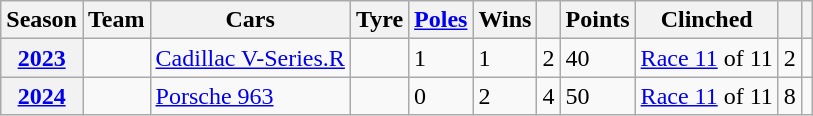<table class="wikitable">
<tr>
<th>Season</th>
<th>Team</th>
<th>Cars</th>
<th>Tyre</th>
<th><a href='#'>Poles</a></th>
<th>Wins</th>
<th></th>
<th>Points</th>
<th>Clinched</th>
<th></th>
<th></th>
</tr>
<tr>
<th><a href='#'>2023</a></th>
<td></td>
<td><a href='#'>Cadillac V-Series.R</a></td>
<td></td>
<td>1</td>
<td>1</td>
<td>2</td>
<td>40</td>
<td><a href='#'>Race 11</a> of 11</td>
<td>2</td>
<td></td>
</tr>
<tr>
<th><a href='#'>2024</a></th>
<td></td>
<td><a href='#'>Porsche 963</a></td>
<td></td>
<td>0</td>
<td>2</td>
<td>4</td>
<td>50</td>
<td><a href='#'>Race 11</a> of 11</td>
<td>8</td>
<td></td>
</tr>
</table>
